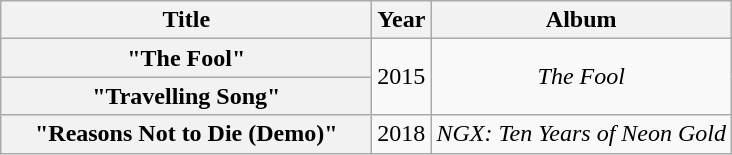<table class="wikitable plainrowheaders" style="text-align:center;">
<tr>
<th scope="col" style="width:15em;">Title</th>
<th scope="col" style="width:1em;">Year</th>
<th scope="col">Album</th>
</tr>
<tr>
<th scope="row">"The Fool"</th>
<td rowspan="2">2015</td>
<td rowspan="2"><em>The Fool</em></td>
</tr>
<tr>
<th scope="row">"Travelling Song"</th>
</tr>
<tr>
<th scope="row">"Reasons Not to Die (Demo)"</th>
<td>2018</td>
<td><em>NGX: Ten Years of Neon Gold</em></td>
</tr>
</table>
